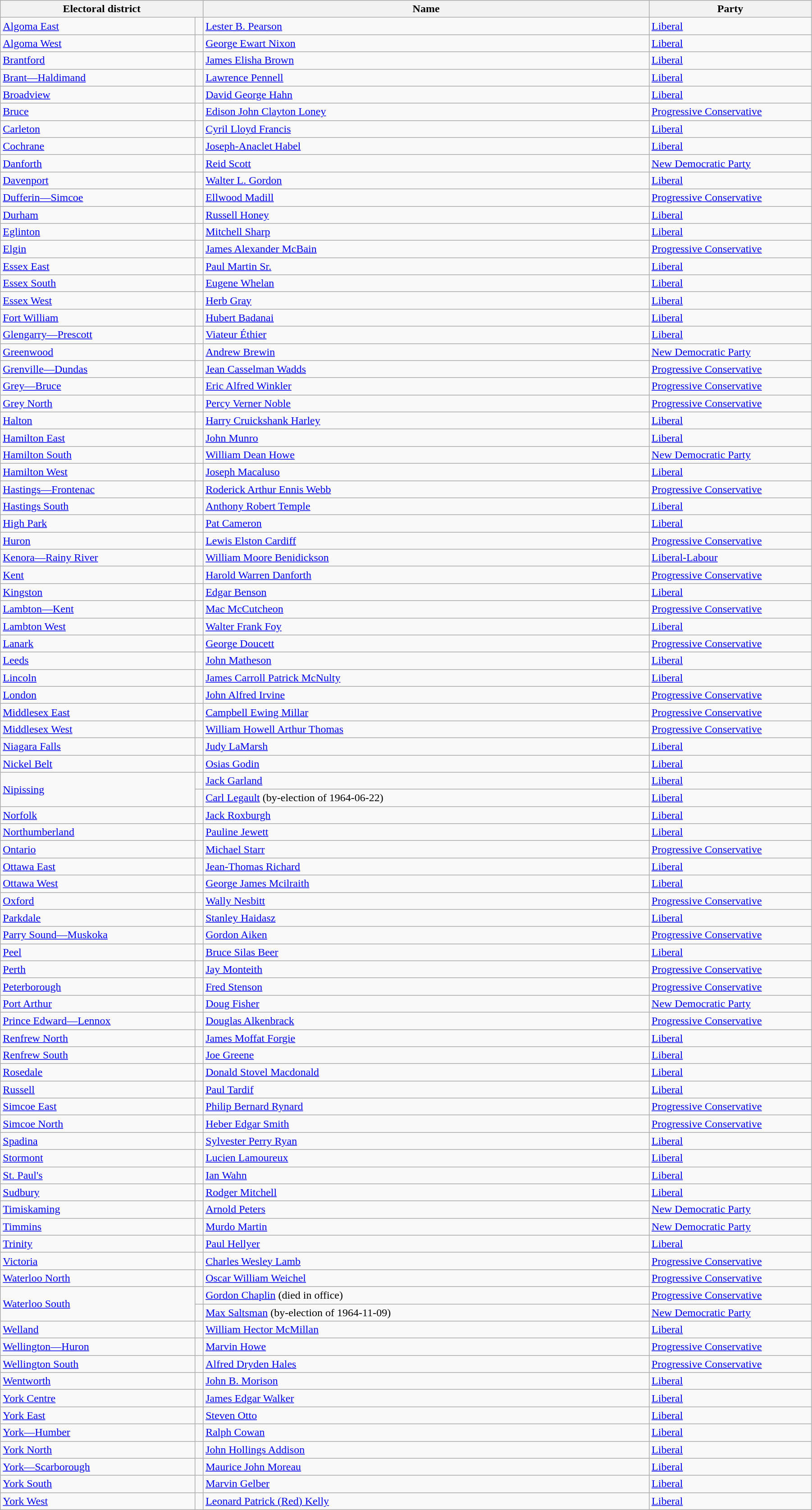<table class="wikitable" width=95%>
<tr>
<th colspan=2 width=25%>Electoral district</th>
<th>Name</th>
<th width=20%>Party</th>
</tr>
<tr>
<td width=24%><a href='#'>Algoma East</a></td>
<td></td>
<td><a href='#'>Lester B. Pearson</a></td>
<td><a href='#'>Liberal</a></td>
</tr>
<tr>
<td><a href='#'>Algoma West</a></td>
<td></td>
<td><a href='#'>George Ewart Nixon</a></td>
<td><a href='#'>Liberal</a></td>
</tr>
<tr>
<td><a href='#'>Brantford</a></td>
<td></td>
<td><a href='#'>James Elisha Brown</a></td>
<td><a href='#'>Liberal</a></td>
</tr>
<tr>
<td><a href='#'>Brant—Haldimand</a></td>
<td></td>
<td><a href='#'>Lawrence Pennell</a></td>
<td><a href='#'>Liberal</a></td>
</tr>
<tr>
<td><a href='#'>Broadview</a></td>
<td></td>
<td><a href='#'>David George Hahn</a></td>
<td><a href='#'>Liberal</a></td>
</tr>
<tr>
<td><a href='#'>Bruce</a></td>
<td></td>
<td><a href='#'>Edison John Clayton Loney</a></td>
<td><a href='#'>Progressive Conservative</a></td>
</tr>
<tr>
<td><a href='#'>Carleton</a></td>
<td></td>
<td><a href='#'>Cyril Lloyd Francis</a></td>
<td><a href='#'>Liberal</a></td>
</tr>
<tr>
<td><a href='#'>Cochrane</a></td>
<td></td>
<td><a href='#'>Joseph-Anaclet Habel</a></td>
<td><a href='#'>Liberal</a></td>
</tr>
<tr>
<td><a href='#'>Danforth</a></td>
<td></td>
<td><a href='#'>Reid Scott</a></td>
<td><a href='#'>New Democratic Party</a></td>
</tr>
<tr>
<td><a href='#'>Davenport</a></td>
<td></td>
<td><a href='#'>Walter L. Gordon</a></td>
<td><a href='#'>Liberal</a></td>
</tr>
<tr>
<td><a href='#'>Dufferin—Simcoe</a></td>
<td></td>
<td><a href='#'>Ellwood Madill</a></td>
<td><a href='#'>Progressive Conservative</a></td>
</tr>
<tr>
<td><a href='#'>Durham</a></td>
<td></td>
<td><a href='#'>Russell Honey</a></td>
<td><a href='#'>Liberal</a></td>
</tr>
<tr>
<td><a href='#'>Eglinton</a></td>
<td></td>
<td><a href='#'>Mitchell Sharp</a></td>
<td><a href='#'>Liberal</a></td>
</tr>
<tr>
<td><a href='#'>Elgin</a></td>
<td></td>
<td><a href='#'>James Alexander McBain</a></td>
<td><a href='#'>Progressive Conservative</a></td>
</tr>
<tr>
<td><a href='#'>Essex East</a></td>
<td></td>
<td><a href='#'>Paul Martin Sr.</a></td>
<td><a href='#'>Liberal</a></td>
</tr>
<tr>
<td><a href='#'>Essex South</a></td>
<td></td>
<td><a href='#'>Eugene Whelan</a></td>
<td><a href='#'>Liberal</a></td>
</tr>
<tr>
<td><a href='#'>Essex West</a></td>
<td></td>
<td><a href='#'>Herb Gray</a></td>
<td><a href='#'>Liberal</a></td>
</tr>
<tr>
<td><a href='#'>Fort William</a></td>
<td></td>
<td><a href='#'>Hubert Badanai</a></td>
<td><a href='#'>Liberal</a></td>
</tr>
<tr>
<td><a href='#'>Glengarry—Prescott</a></td>
<td></td>
<td><a href='#'>Viateur Éthier</a></td>
<td><a href='#'>Liberal</a></td>
</tr>
<tr>
<td><a href='#'>Greenwood</a></td>
<td></td>
<td><a href='#'>Andrew Brewin</a></td>
<td><a href='#'>New Democratic Party</a></td>
</tr>
<tr>
<td><a href='#'>Grenville—Dundas</a></td>
<td></td>
<td><a href='#'>Jean Casselman Wadds</a></td>
<td><a href='#'>Progressive Conservative</a></td>
</tr>
<tr>
<td><a href='#'>Grey—Bruce</a></td>
<td></td>
<td><a href='#'>Eric Alfred Winkler</a></td>
<td><a href='#'>Progressive Conservative</a></td>
</tr>
<tr>
<td><a href='#'>Grey North</a></td>
<td></td>
<td><a href='#'>Percy Verner Noble</a></td>
<td><a href='#'>Progressive Conservative</a></td>
</tr>
<tr>
<td><a href='#'>Halton</a></td>
<td></td>
<td><a href='#'>Harry Cruickshank Harley</a></td>
<td><a href='#'>Liberal</a></td>
</tr>
<tr>
<td><a href='#'>Hamilton East</a></td>
<td></td>
<td><a href='#'>John Munro</a></td>
<td><a href='#'>Liberal</a></td>
</tr>
<tr>
<td><a href='#'>Hamilton South</a></td>
<td></td>
<td><a href='#'>William Dean Howe</a></td>
<td><a href='#'>New Democratic Party</a></td>
</tr>
<tr>
<td><a href='#'>Hamilton West</a></td>
<td></td>
<td><a href='#'>Joseph Macaluso</a></td>
<td><a href='#'>Liberal</a></td>
</tr>
<tr>
<td><a href='#'>Hastings—Frontenac</a></td>
<td></td>
<td><a href='#'>Roderick Arthur Ennis Webb</a></td>
<td><a href='#'>Progressive Conservative</a></td>
</tr>
<tr>
<td><a href='#'>Hastings South</a></td>
<td></td>
<td><a href='#'>Anthony Robert Temple</a></td>
<td><a href='#'>Liberal</a></td>
</tr>
<tr>
<td><a href='#'>High Park</a></td>
<td></td>
<td><a href='#'>Pat Cameron</a></td>
<td><a href='#'>Liberal</a></td>
</tr>
<tr>
<td><a href='#'>Huron</a></td>
<td></td>
<td><a href='#'>Lewis Elston Cardiff</a></td>
<td><a href='#'>Progressive Conservative</a></td>
</tr>
<tr>
<td><a href='#'>Kenora—Rainy River</a></td>
<td></td>
<td><a href='#'>William Moore Benidickson</a></td>
<td><a href='#'>Liberal-Labour</a></td>
</tr>
<tr>
<td><a href='#'>Kent</a></td>
<td></td>
<td><a href='#'>Harold Warren Danforth</a></td>
<td><a href='#'>Progressive Conservative</a></td>
</tr>
<tr>
<td><a href='#'>Kingston</a></td>
<td></td>
<td><a href='#'>Edgar Benson</a></td>
<td><a href='#'>Liberal</a></td>
</tr>
<tr>
<td><a href='#'>Lambton—Kent</a></td>
<td></td>
<td><a href='#'>Mac McCutcheon</a></td>
<td><a href='#'>Progressive Conservative</a></td>
</tr>
<tr>
<td><a href='#'>Lambton West</a></td>
<td></td>
<td><a href='#'>Walter Frank Foy</a></td>
<td><a href='#'>Liberal</a></td>
</tr>
<tr>
<td><a href='#'>Lanark</a></td>
<td></td>
<td><a href='#'>George Doucett</a></td>
<td><a href='#'>Progressive Conservative</a></td>
</tr>
<tr>
<td><a href='#'>Leeds</a></td>
<td></td>
<td><a href='#'>John Matheson</a></td>
<td><a href='#'>Liberal</a></td>
</tr>
<tr>
<td><a href='#'>Lincoln</a></td>
<td></td>
<td><a href='#'>James Carroll Patrick McNulty</a></td>
<td><a href='#'>Liberal</a></td>
</tr>
<tr>
<td><a href='#'>London</a></td>
<td></td>
<td><a href='#'>John Alfred Irvine</a></td>
<td><a href='#'>Progressive Conservative</a></td>
</tr>
<tr>
<td><a href='#'>Middlesex East</a></td>
<td></td>
<td><a href='#'>Campbell Ewing Millar</a></td>
<td><a href='#'>Progressive Conservative</a></td>
</tr>
<tr>
<td><a href='#'>Middlesex West</a></td>
<td></td>
<td><a href='#'>William Howell Arthur Thomas</a></td>
<td><a href='#'>Progressive Conservative</a></td>
</tr>
<tr>
<td><a href='#'>Niagara Falls</a></td>
<td></td>
<td><a href='#'>Judy LaMarsh</a></td>
<td><a href='#'>Liberal</a></td>
</tr>
<tr>
<td><a href='#'>Nickel Belt</a></td>
<td></td>
<td><a href='#'>Osias Godin</a></td>
<td><a href='#'>Liberal</a></td>
</tr>
<tr>
<td rowspan=2><a href='#'>Nipissing</a></td>
<td></td>
<td><a href='#'>Jack Garland</a></td>
<td><a href='#'>Liberal</a></td>
</tr>
<tr>
<td></td>
<td><a href='#'>Carl Legault</a> (by-election of 1964-06-22)</td>
<td><a href='#'>Liberal</a></td>
</tr>
<tr>
<td><a href='#'>Norfolk</a></td>
<td></td>
<td><a href='#'>Jack Roxburgh</a></td>
<td><a href='#'>Liberal</a></td>
</tr>
<tr>
<td><a href='#'>Northumberland</a></td>
<td></td>
<td><a href='#'>Pauline Jewett</a></td>
<td><a href='#'>Liberal</a></td>
</tr>
<tr>
<td><a href='#'>Ontario</a></td>
<td></td>
<td><a href='#'>Michael Starr</a></td>
<td><a href='#'>Progressive Conservative</a></td>
</tr>
<tr>
<td><a href='#'>Ottawa East</a></td>
<td></td>
<td><a href='#'>Jean-Thomas Richard</a></td>
<td><a href='#'>Liberal</a></td>
</tr>
<tr>
<td><a href='#'>Ottawa West</a></td>
<td></td>
<td><a href='#'>George James Mcilraith</a></td>
<td><a href='#'>Liberal</a></td>
</tr>
<tr>
<td><a href='#'>Oxford</a></td>
<td></td>
<td><a href='#'>Wally Nesbitt</a></td>
<td><a href='#'>Progressive Conservative</a></td>
</tr>
<tr>
<td><a href='#'>Parkdale</a></td>
<td></td>
<td><a href='#'>Stanley Haidasz</a></td>
<td><a href='#'>Liberal</a></td>
</tr>
<tr>
<td><a href='#'>Parry Sound—Muskoka</a></td>
<td></td>
<td><a href='#'>Gordon Aiken</a></td>
<td><a href='#'>Progressive Conservative</a></td>
</tr>
<tr>
<td><a href='#'>Peel</a></td>
<td></td>
<td><a href='#'>Bruce Silas Beer</a></td>
<td><a href='#'>Liberal</a></td>
</tr>
<tr>
<td><a href='#'>Perth</a></td>
<td></td>
<td><a href='#'>Jay Monteith</a></td>
<td><a href='#'>Progressive Conservative</a></td>
</tr>
<tr>
<td><a href='#'>Peterborough</a></td>
<td></td>
<td><a href='#'>Fred Stenson</a></td>
<td><a href='#'>Progressive Conservative</a></td>
</tr>
<tr>
<td><a href='#'>Port Arthur</a></td>
<td></td>
<td><a href='#'>Doug Fisher</a></td>
<td><a href='#'>New Democratic Party</a></td>
</tr>
<tr>
<td><a href='#'>Prince Edward—Lennox</a></td>
<td></td>
<td><a href='#'>Douglas Alkenbrack</a></td>
<td><a href='#'>Progressive Conservative</a></td>
</tr>
<tr>
<td><a href='#'>Renfrew North</a></td>
<td></td>
<td><a href='#'>James Moffat Forgie</a></td>
<td><a href='#'>Liberal</a></td>
</tr>
<tr>
<td><a href='#'>Renfrew South</a></td>
<td></td>
<td><a href='#'>Joe Greene</a></td>
<td><a href='#'>Liberal</a></td>
</tr>
<tr>
<td><a href='#'>Rosedale</a></td>
<td></td>
<td><a href='#'>Donald Stovel Macdonald</a></td>
<td><a href='#'>Liberal</a></td>
</tr>
<tr>
<td><a href='#'>Russell</a></td>
<td></td>
<td><a href='#'>Paul Tardif</a></td>
<td><a href='#'>Liberal</a></td>
</tr>
<tr>
<td><a href='#'>Simcoe East</a></td>
<td></td>
<td><a href='#'>Philip Bernard Rynard</a></td>
<td><a href='#'>Progressive Conservative</a></td>
</tr>
<tr>
<td><a href='#'>Simcoe North</a></td>
<td></td>
<td><a href='#'>Heber Edgar Smith</a></td>
<td><a href='#'>Progressive Conservative</a></td>
</tr>
<tr>
<td><a href='#'>Spadina</a></td>
<td></td>
<td><a href='#'>Sylvester Perry Ryan</a></td>
<td><a href='#'>Liberal</a></td>
</tr>
<tr>
<td><a href='#'>Stormont</a></td>
<td></td>
<td><a href='#'>Lucien Lamoureux</a></td>
<td><a href='#'>Liberal</a></td>
</tr>
<tr>
<td><a href='#'>St. Paul's</a></td>
<td></td>
<td><a href='#'>Ian Wahn</a></td>
<td><a href='#'>Liberal</a></td>
</tr>
<tr>
<td><a href='#'>Sudbury</a></td>
<td></td>
<td><a href='#'>Rodger Mitchell</a></td>
<td><a href='#'>Liberal</a></td>
</tr>
<tr>
<td><a href='#'>Timiskaming</a></td>
<td></td>
<td><a href='#'>Arnold Peters</a></td>
<td><a href='#'>New Democratic Party</a></td>
</tr>
<tr>
<td><a href='#'>Timmins</a></td>
<td></td>
<td><a href='#'>Murdo Martin</a></td>
<td><a href='#'>New Democratic Party</a></td>
</tr>
<tr>
<td><a href='#'>Trinity</a></td>
<td></td>
<td><a href='#'>Paul Hellyer</a></td>
<td><a href='#'>Liberal</a></td>
</tr>
<tr>
<td><a href='#'>Victoria</a></td>
<td></td>
<td><a href='#'>Charles Wesley Lamb</a></td>
<td><a href='#'>Progressive Conservative</a></td>
</tr>
<tr>
<td><a href='#'>Waterloo North</a></td>
<td></td>
<td><a href='#'>Oscar William Weichel</a></td>
<td><a href='#'>Progressive Conservative</a></td>
</tr>
<tr>
<td rowspan=2><a href='#'>Waterloo South</a></td>
<td></td>
<td><a href='#'>Gordon Chaplin</a> (died in office)</td>
<td><a href='#'>Progressive Conservative</a></td>
</tr>
<tr>
<td></td>
<td><a href='#'>Max Saltsman</a> (by-election of 1964-11-09)</td>
<td><a href='#'>New Democratic Party</a></td>
</tr>
<tr>
<td><a href='#'>Welland</a></td>
<td></td>
<td><a href='#'>William Hector McMillan</a></td>
<td><a href='#'>Liberal</a></td>
</tr>
<tr>
<td><a href='#'>Wellington—Huron</a></td>
<td></td>
<td><a href='#'>Marvin Howe</a></td>
<td><a href='#'>Progressive Conservative</a></td>
</tr>
<tr>
<td><a href='#'>Wellington South</a></td>
<td></td>
<td><a href='#'>Alfred Dryden Hales</a></td>
<td><a href='#'>Progressive Conservative</a></td>
</tr>
<tr>
<td><a href='#'>Wentworth</a></td>
<td></td>
<td><a href='#'>John B. Morison</a></td>
<td><a href='#'>Liberal</a></td>
</tr>
<tr>
<td><a href='#'>York Centre</a></td>
<td></td>
<td><a href='#'>James Edgar Walker</a></td>
<td><a href='#'>Liberal</a></td>
</tr>
<tr>
<td><a href='#'>York East</a></td>
<td></td>
<td><a href='#'>Steven Otto</a></td>
<td><a href='#'>Liberal</a></td>
</tr>
<tr>
<td><a href='#'>York—Humber</a></td>
<td></td>
<td><a href='#'>Ralph Cowan</a></td>
<td><a href='#'>Liberal</a></td>
</tr>
<tr>
<td><a href='#'>York North</a></td>
<td></td>
<td><a href='#'>John Hollings Addison</a></td>
<td><a href='#'>Liberal</a></td>
</tr>
<tr>
<td><a href='#'>York—Scarborough</a></td>
<td></td>
<td><a href='#'>Maurice John Moreau</a></td>
<td><a href='#'>Liberal</a></td>
</tr>
<tr>
<td><a href='#'>York South</a></td>
<td></td>
<td><a href='#'>Marvin Gelber</a></td>
<td><a href='#'>Liberal</a></td>
</tr>
<tr>
<td><a href='#'>York West</a></td>
<td></td>
<td><a href='#'>Leonard Patrick (Red) Kelly</a></td>
<td><a href='#'>Liberal</a></td>
</tr>
</table>
